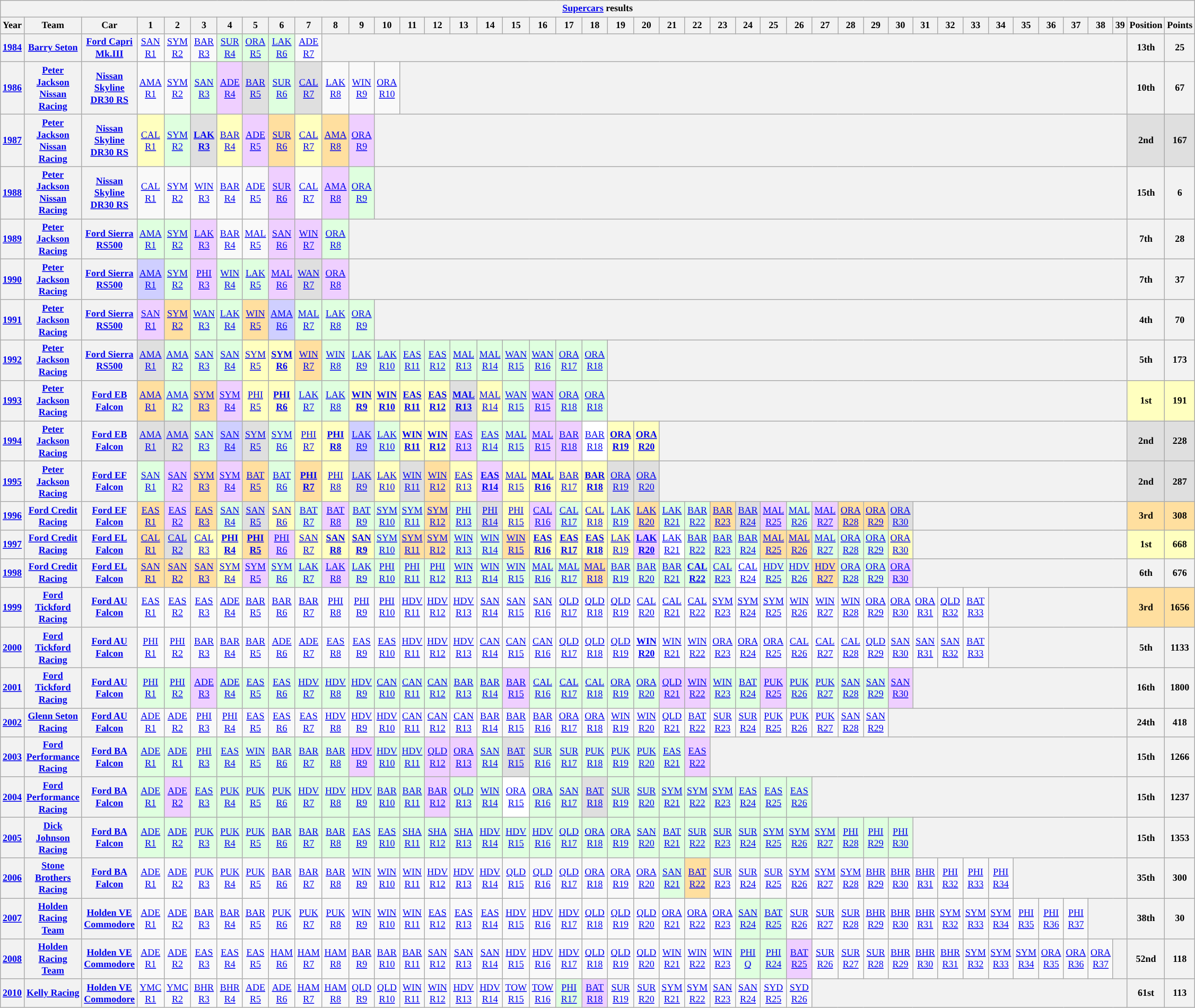<table class="wikitable" style="text-align:center; font-size:75%">
<tr>
<th colspan=45><a href='#'>Supercars</a> results</th>
</tr>
<tr>
<th>Year</th>
<th>Team</th>
<th>Car</th>
<th>1</th>
<th>2</th>
<th>3</th>
<th>4</th>
<th>5</th>
<th>6</th>
<th>7</th>
<th>8</th>
<th>9</th>
<th>10</th>
<th>11</th>
<th>12</th>
<th>13</th>
<th>14</th>
<th>15</th>
<th>16</th>
<th>17</th>
<th>18</th>
<th>19</th>
<th>20</th>
<th>21</th>
<th>22</th>
<th>23</th>
<th>24</th>
<th>25</th>
<th>26</th>
<th>27</th>
<th>28</th>
<th>29</th>
<th>30</th>
<th>31</th>
<th>32</th>
<th>33</th>
<th>34</th>
<th>35</th>
<th>36</th>
<th>37</th>
<th>38</th>
<th>39</th>
<th>Position</th>
<th>Points</th>
</tr>
<tr>
<th><a href='#'>1984</a></th>
<th><a href='#'>Barry Seton</a></th>
<th><a href='#'>Ford Capri Mk.III</a></th>
<td><a href='#'>SAN<br>R1</a></td>
<td><a href='#'>SYM<br>R2</a></td>
<td><a href='#'>BAR<br>R3</a></td>
<td style="background: #dfffdf"><a href='#'>SUR<br>R4</a><br></td>
<td style="background: #dfffdf"><a href='#'>ORA<br>R5</a><br></td>
<td style="background: #dfffdf"><a href='#'>LAK<br>R6</a><br></td>
<td><a href='#'>ADE<br>R7</a></td>
<th colspan=32></th>
<th>13th</th>
<th>25</th>
</tr>
<tr>
<th><a href='#'>1986</a></th>
<th><a href='#'>Peter Jackson Nissan Racing</a></th>
<th><a href='#'>Nissan Skyline DR30 RS</a></th>
<td><a href='#'>AMA<br>R1</a></td>
<td><a href='#'>SYM<br>R2</a></td>
<td style="background: #dfffdf"><a href='#'>SAN<br>R3</a><br></td>
<td style="background: #efcfff"><a href='#'>ADE<br>R4</a><br></td>
<td style="background: #dfdfdf"><a href='#'>BAR<br>R5</a><br></td>
<td style="background: #dfffdf"><a href='#'>SUR<br>R6</a><br></td>
<td style="background: #dfdfdf"><a href='#'>CAL<br>R7</a><br></td>
<td><a href='#'>LAK<br>R8</a></td>
<td><a href='#'>WIN<br>R9</a></td>
<td><a href='#'>ORA<br>R10</a></td>
<th colspan=29></th>
<th>10th</th>
<th>67</th>
</tr>
<tr>
<th><a href='#'>1987</a></th>
<th><a href='#'>Peter Jackson Nissan Racing</a></th>
<th><a href='#'>Nissan Skyline DR30 RS</a></th>
<td style="background: #ffffbf"><a href='#'>CAL<br>R1</a><br></td>
<td style="background: #dfffdf"><a href='#'>SYM<br>R2</a><br></td>
<td style="background: #dfdfdf"><strong><a href='#'>LAK<br>R3</a><br></strong></td>
<td style="background: #ffffbf"><a href='#'>BAR<br>R4</a><br></td>
<td style="background: #efcfff"><a href='#'>ADE<br>R5</a><br></td>
<td style="background: #ffdf9f"><a href='#'>SUR<br>R6</a><br></td>
<td style="background: #ffffbf"><a href='#'>CAL<br>R7</a><br></td>
<td style="background: #ffdf9f"><a href='#'>AMA<br>R8</a><br></td>
<td style="background: #efcfff"><a href='#'>ORA<br>R9</a><br></td>
<th colspan=30></th>
<th style="background:#dfdfdf;">2nd</th>
<th style="background:#dfdfdf;">167</th>
</tr>
<tr>
<th><a href='#'>1988</a></th>
<th><a href='#'>Peter Jackson Nissan Racing</a></th>
<th><a href='#'>Nissan Skyline DR30 RS</a></th>
<td style="background: #"><a href='#'>CAL<br>R1</a><br></td>
<td style="background: #"><a href='#'>SYM<br>R2</a><br></td>
<td style="background: #"><a href='#'>WIN<br>R3</a><br></td>
<td style="background: #"><a href='#'>BAR<br>R4</a><br></td>
<td style="background: #"><a href='#'>ADE<br>R5</a><br></td>
<td style="background: #efcfff"><a href='#'>SUR<br>R6</a><br></td>
<td style="background: #"><a href='#'>CAL<br>R7</a><br></td>
<td style="background: #efcfff"><a href='#'>AMA<br>R8</a><br></td>
<td style="background: #dfffdf"><a href='#'>ORA<br>R9</a><br></td>
<th colspan=30></th>
<th>15th</th>
<th>6</th>
</tr>
<tr>
<th><a href='#'>1989</a></th>
<th><a href='#'>Peter Jackson Racing</a></th>
<th><a href='#'>Ford Sierra RS500</a></th>
<td style="background: #dfffdf"><a href='#'>AMA<br>R1</a><br></td>
<td style="background: #dfffdf"><a href='#'>SYM<br>R2</a><br></td>
<td style="background: #efcfff"><a href='#'>LAK<br>R3</a><br></td>
<td style="background: #"><a href='#'>BAR<br>R4</a><br></td>
<td style="background: #"><a href='#'>MAL<br>R5</a><br></td>
<td style="background: #efcfff"><a href='#'>SAN<br>R6</a><br></td>
<td style="background: #efcfff"><a href='#'>WIN<br>R7</a><br></td>
<td style="background: #dfffdf"><a href='#'>ORA<br>R8</a><br></td>
<th colspan=31></th>
<th>7th</th>
<th>28</th>
</tr>
<tr>
<th><a href='#'>1990</a></th>
<th><a href='#'>Peter Jackson Racing</a></th>
<th><a href='#'>Ford Sierra RS500</a></th>
<td style="background: #cfcfff"><a href='#'>AMA<br>R1</a><br></td>
<td style="background: #dfffdf"><a href='#'>SYM<br>R2</a><br></td>
<td style="background: #efcfff"><a href='#'>PHI<br>R3</a><br></td>
<td style="background: #dfffdf"><a href='#'>WIN<br>R4</a><br></td>
<td style="background: #dfffdf"><a href='#'>LAK<br>R5</a><br></td>
<td style="background: #efcfff"><a href='#'>MAL<br>R6</a><br></td>
<td style="background: #dfdfdf"><a href='#'>WAN<br>R7</a><br></td>
<td style="background: #efcfff"><a href='#'>ORA<br>R8</a><br></td>
<th colspan=31></th>
<th>7th</th>
<th>37</th>
</tr>
<tr>
<th><a href='#'>1991</a></th>
<th><a href='#'>Peter Jackson Racing</a></th>
<th><a href='#'>Ford Sierra RS500</a></th>
<td style="background: #efcfff"><a href='#'>SAN<br>R1</a><br></td>
<td style="background: #ffdf9f"><a href='#'>SYM<br>R2</a><br></td>
<td style="background: #dfffdf"><a href='#'>WAN<br>R3</a><br></td>
<td style="background: #dfffdf"><a href='#'>LAK<br>R4</a><br></td>
<td style="background: #ffdf9f"><a href='#'>WIN<br>R5</a><br></td>
<td style="background: #cfcfff"><a href='#'>AMA<br>R6</a><br></td>
<td style="background: #dfffdf"><a href='#'>MAL<br>R7</a><br></td>
<td style="background: #dfffdf"><a href='#'>LAK<br>R8</a><br></td>
<td style="background: #dfffdf"><a href='#'>ORA<br>R9</a><br></td>
<th colspan=30></th>
<th>4th</th>
<th>70</th>
</tr>
<tr>
<th><a href='#'>1992</a></th>
<th><a href='#'>Peter Jackson Racing</a></th>
<th><a href='#'>Ford Sierra RS500</a></th>
<td style="background: #dfdfdf"><a href='#'>AMA<br>R1</a><br></td>
<td style="background: #dfffdf"><a href='#'>AMA<br>R2</a><br></td>
<td style="background: #dfffdf"><a href='#'>SAN<br>R3</a><br></td>
<td style="background: #dfffdf"><a href='#'>SAN<br>R4</a><br></td>
<td style="background: #ffffbf"><a href='#'>SYM<br>R5</a><br></td>
<td style="background: #ffffbf"><strong><a href='#'>SYM<br>R6</a><br></strong></td>
<td style="background: #ffdf9f"><a href='#'>WIN<br>R7</a><br></td>
<td style="background: #dfffdf"><a href='#'>WIN<br>R8</a><br></td>
<td style="background: #dfffdf"><a href='#'>LAK<br>R9</a><br></td>
<td style="background: #dfffdf"><a href='#'>LAK<br>R10</a><br></td>
<td style="background: #dfffdf"><a href='#'>EAS<br>R11</a><br></td>
<td style="background: #dfffdf"><a href='#'>EAS<br>R12</a><br></td>
<td style="background: #dfffdf"><a href='#'>MAL<br>R13</a><br></td>
<td style="background: #dfffdf"><a href='#'>MAL<br>R14</a><br></td>
<td style="background: #dfffdf"><a href='#'>WAN<br>R15</a><br></td>
<td style="background: #dfffdf"><a href='#'>WAN<br>R16</a><br></td>
<td style="background: #dfffdf"><a href='#'>ORA<br>R17</a><br></td>
<td style="background: #dfffdf"><a href='#'>ORA<br>R18</a><br></td>
<th colspan=21></th>
<th>5th</th>
<th>173</th>
</tr>
<tr>
<th><a href='#'>1993</a></th>
<th><a href='#'>Peter Jackson Racing</a></th>
<th><a href='#'>Ford EB Falcon</a></th>
<td style="background: #ffdf9f"><a href='#'>AMA<br>R1</a><br></td>
<td style="background: #dfffdf"><a href='#'>AMA<br>R2</a><br></td>
<td style="background: #ffdf9f"><a href='#'>SYM<br>R3</a><br></td>
<td style="background: #efcfff"><a href='#'>SYM<br>R4</a><br></td>
<td style="background: #ffffbf"><a href='#'>PHI<br>R5</a><br></td>
<td style="background: #ffffbf"><strong><a href='#'>PHI<br>R6</a><br></strong></td>
<td style="background: #dfffdf"><a href='#'>LAK<br>R7</a><br></td>
<td style="background: #dfffdf"><a href='#'>LAK<br>R8</a><br></td>
<td style="background: #ffffbf"><strong><a href='#'>WIN<br>R9</a><br></strong></td>
<td style="background: #ffffbf"><strong><a href='#'>WIN<br>R10</a><br></strong></td>
<td style="background: #ffffbf"><strong><a href='#'>EAS<br>R11</a><br></strong></td>
<td style="background: #ffffbf"><strong><a href='#'>EAS<br>R12</a><br></strong></td>
<td style="background: #dfdfdf"><strong><a href='#'>MAL<br>R13</a><br></strong></td>
<td style="background: #ffffbf"><a href='#'>MAL<br>R14</a><br></td>
<td style="background: #dfffdf"><a href='#'>WAN<br>R15</a><br></td>
<td style="background: #efcfff"><a href='#'>WAN<br>R15</a><br></td>
<td style="background: #dfffdf"><a href='#'>ORA<br>R18</a><br></td>
<td style="background: #dfffdf"><a href='#'>ORA<br>R18</a><br></td>
<th colspan=21></th>
<th style="background:#ffffbf;">1st</th>
<th style="background:#ffffbf;">191</th>
</tr>
<tr>
<th><a href='#'>1994</a></th>
<th><a href='#'>Peter Jackson Racing</a></th>
<th><a href='#'>Ford EB Falcon</a></th>
<td style="background: #dfdfdf"><a href='#'>AMA<br>R1</a><br></td>
<td style="background: #dfdfdf"><a href='#'>AMA<br>R2</a><br></td>
<td style="background: #dfffdf"><a href='#'>SAN<br>R3</a><br></td>
<td style="background: #cfcfff"><a href='#'>SAN<br>R4</a><br></td>
<td style="background: #dfdfdf"><a href='#'>SYM<br>R5</a><br></td>
<td style="background: #dfffdf"><a href='#'>SYM<br>R6</a><br></td>
<td style="background: #ffffbf"><a href='#'>PHI<br>R7</a><br></td>
<td style="background: #ffffbf"><strong><a href='#'>PHI<br>R8</a><br></strong></td>
<td style="background: #cfcfff"><a href='#'>LAK<br>R9</a><br></td>
<td style="background: #dfffdf"><a href='#'>LAK<br>R10</a><br></td>
<td style="background: #ffffbf"><strong><a href='#'>WIN<br>R11</a><br></strong></td>
<td style="background: #ffffbf"><strong><a href='#'>WIN<br>R12</a><br></strong></td>
<td style="background: #efcfff"><a href='#'>EAS<br>R13</a><br></td>
<td style="background: #dfffdf"><a href='#'>EAS<br>R14</a><br></td>
<td style="background: #dfffdf"><a href='#'>MAL<br>R15</a><br></td>
<td style="background: #efcfff"><a href='#'>MAL<br>R15</a><br></td>
<td style="background: #efcfff"><a href='#'>BAR<br>R18</a><br></td>
<td style="background: #ffffff"><a href='#'>BAR<br>R18</a><br></td>
<td style="background: #ffffbf"><strong><a href='#'>ORA<br>R19</a><br></strong></td>
<td style="background: #ffffbf"><strong><a href='#'>ORA<br>R20</a><br></strong></td>
<th colspan=19></th>
<th style="background:#dfdfdf;">2nd</th>
<th style="background:#dfdfdf;">228</th>
</tr>
<tr>
<th><a href='#'>1995</a></th>
<th><a href='#'>Peter Jackson Racing</a></th>
<th><a href='#'>Ford EF Falcon</a></th>
<td style="background:#dfffdf;"><a href='#'>SAN<br>R1</a><br></td>
<td style="background:#efcfff;"><a href='#'>SAN<br>R2</a><br></td>
<td style="background:#ffdf9f;"><a href='#'>SYM<br>R3</a><br></td>
<td style="background:#efcfff;"><a href='#'>SYM<br>R4</a><br></td>
<td style="background:#ffdf9f;"><a href='#'>BAT<br>R5</a><br></td>
<td style="background:#dfffdf;"><a href='#'>BAT<br>R6</a><br></td>
<td style="background:#ffdf9f;"><strong><a href='#'>PHI<br>R7</a><br></strong></td>
<td style="background:#ffffbf;"><a href='#'>PHI<br>R8</a><br></td>
<td style="background:#dfdfdf;"><a href='#'>LAK<br>R9</a><br></td>
<td style="background:#ffffbf;"><a href='#'>LAK<br>R10</a><br></td>
<td style="background:#dfdfdf;"><a href='#'>WIN<br>R11</a><br></td>
<td style="background:#ffdf9f;"><a href='#'>WIN<br>R12</a><br></td>
<td style="background:#ffffbf;"><a href='#'>EAS<br>R13</a><br></td>
<td style="background:#efcfff;"><strong><a href='#'>EAS<br>R14</a><br></strong></td>
<td style="background:#ffffbf;"><a href='#'>MAL<br>R15</a><br></td>
<td style="background:#ffffbf;"><strong><a href='#'>MAL<br>R16</a><br></strong></td>
<td style="background:#ffffbf;"><a href='#'>BAR<br>R17</a><br></td>
<td style="background:#ffffbf;"><strong><a href='#'>BAR<br>R18</a><br></strong></td>
<td style="background:#dfdfdf;"><a href='#'>ORA<br>R19</a><br></td>
<td style="background:#dfdfdf;"><a href='#'>ORA<br>R20</a><br></td>
<th colspan=19></th>
<th style="background:#dfdfdf;">2nd</th>
<th style="background:#dfdfdf;">287</th>
</tr>
<tr>
<th><a href='#'>1996</a></th>
<th><a href='#'>Ford Credit Racing</a></th>
<th><a href='#'>Ford EF Falcon</a></th>
<td style="background:#ffdf9f;"><a href='#'>EAS<br>R1</a><br></td>
<td style="background:#efcfff;"><a href='#'>EAS<br>R2</a><br></td>
<td style="background:#ffdf9f;"><a href='#'>EAS<br>R3</a><br></td>
<td style="background:#dfffdf;"><a href='#'>SAN<br>R4</a><br></td>
<td style="background:#dfdfdf;"><a href='#'>SAN<br>R5</a><br></td>
<td style="background:#ffffbf;"><a href='#'>SAN<br>R6</a><br></td>
<td style="background:#dfffdf;"><a href='#'>BAT<br>R7</a><br></td>
<td style="background:#efcfff;"><a href='#'>BAT<br>R8</a><br></td>
<td style="background:#dfffdf;"><a href='#'>BAT<br>R9</a><br></td>
<td style="background:#dfffdf;"><a href='#'>SYM<br>R10</a><br></td>
<td style="background:#dfffdf;"><a href='#'>SYM<br>R11</a><br></td>
<td style="background:#ffdf9f;"><a href='#'>SYM<br>R12</a><br></td>
<td style="background:#dfffdf;"><a href='#'>PHI<br>R13</a><br></td>
<td style="background:#dfdfdf;"><a href='#'>PHI<br>R14</a><br></td>
<td style="background:#ffffbf;"><a href='#'>PHI<br>R15</a><br></td>
<td style="background:#efcfff;"><a href='#'>CAL<br>R16</a><br></td>
<td style="background:#dfffdf;"><a href='#'>CAL<br>R17</a><br></td>
<td style="background:#ffffbf;"><a href='#'>CAL<br>R18</a><br></td>
<td style="background:#dfffdf;"><a href='#'>LAK<br>R19</a><br></td>
<td style="background:#ffdf9f;"><a href='#'>LAK<br>R20</a><br></td>
<td style="background:#dfffdf;"><a href='#'>LAK<br>R21</a><br></td>
<td style="background:#dfffdf;"><a href='#'>BAR<br>R22</a><br></td>
<td style="background:#ffdf9f;"><a href='#'>BAR<br>R23</a><br></td>
<td style="background:#dfdfdf;"><a href='#'>BAR<br>R24</a><br></td>
<td style="background:#efcfff;"><a href='#'>MAL<br>R25</a><br></td>
<td style="background:#dfffdf;"><a href='#'>MAL<br>R26</a><br></td>
<td style="background:#efcfff;"><a href='#'>MAL<br>R27</a><br></td>
<td style="background:#ffdf9f;"><a href='#'>ORA<br>R28</a><br></td>
<td style="background:#ffdf9f;"><a href='#'>ORA<br>R29</a><br></td>
<td style="background:#dfdfdf;"><a href='#'>ORA<br>R30</a><br></td>
<th colspan=9></th>
<th style="background:#ffdf9f;">3rd</th>
<th style="background:#ffdf9f;">308</th>
</tr>
<tr>
<th><a href='#'>1997</a></th>
<th><a href='#'>Ford Credit Racing</a></th>
<th><a href='#'>Ford EL Falcon</a></th>
<td style="background:#ffdf9f;"><a href='#'>CAL<br>R1</a><br></td>
<td style="background:#dfdfdf;"><a href='#'>CAL<br>R2</a><br></td>
<td style="background:#ffffbf;"><a href='#'>CAL<br>R3</a><br></td>
<td style="background:#ffffbf;"><strong><a href='#'>PHI<br>R4</a><br></strong></td>
<td style="background:#ffdf9f;"><strong><a href='#'>PHI<br>R5</a><br></strong></td>
<td style="background:#efcfff;"><a href='#'>PHI<br>R6</a><br></td>
<td style="background:#ffffbf;"><a href='#'>SAN<br>R7</a><br></td>
<td style="background:#ffffbf;"><strong><a href='#'>SAN<br>R8</a><br></strong></td>
<td style="background:#ffffbf;"><strong><a href='#'>SAN<br>R9</a><br></strong></td>
<td style="background:#dfffdf;"><a href='#'>SYM<br>R10</a><br></td>
<td style="background:#ffdf9f;"><a href='#'>SYM<br>R11</a><br></td>
<td style="background:#ffdf9f;"><a href='#'>SYM<br>R12</a><br></td>
<td style="background:#dfffdf;"><a href='#'>WIN<br>R13</a><br></td>
<td style="background:#dfffdf;"><a href='#'>WIN<br>R14</a><br></td>
<td style="background:#ffdf9f;"><a href='#'>WIN<br>R15</a><br></td>
<td style="background:#ffffbf;"><strong><a href='#'>EAS<br>R16</a><br></strong></td>
<td style="background:#ffffbf;"><strong><a href='#'>EAS<br>R17</a><br></strong></td>
<td style="background:#ffffbf;"><strong><a href='#'>EAS<br>R18</a><br></strong></td>
<td style="background:#ffffbf;"><a href='#'>LAK<br>R19</a><br></td>
<td style="background:#efcfff;"><strong><a href='#'>LAK<br>R20</a><br></strong></td>
<td style="background:#ffffff;"><a href='#'>LAK<br>R21</a><br></td>
<td style="background:#dfffdf;"><a href='#'>BAR<br>R22</a><br></td>
<td style="background:#dfffdf;"><a href='#'>BAR<br>R23</a><br></td>
<td style="background:#dfffdf;"><a href='#'>BAR<br>R24</a><br></td>
<td style="background:#ffdf9f;"><a href='#'>MAL<br>R25</a><br></td>
<td style="background:#ffdf9f;"><a href='#'>MAL<br>R26</a><br></td>
<td style="background:#dfffdf;"><a href='#'>MAL<br>R27</a><br></td>
<td style="background:#dfffdf;"><a href='#'>ORA<br>R28</a><br></td>
<td style="background:#dfffdf;"><a href='#'>ORA<br>R29</a><br></td>
<td style="background:#ffffbf;"><a href='#'>ORA<br>R30</a><br></td>
<th colspan=9></th>
<th style="background:#ffffbf;">1st</th>
<th style="background:#ffffbf;">668</th>
</tr>
<tr>
<th><a href='#'>1998</a></th>
<th><a href='#'>Ford Credit Racing</a></th>
<th><a href='#'>Ford EL Falcon</a></th>
<td style="background:#ffdf9f;"><a href='#'>SAN<br>R1</a><br></td>
<td style="background:#ffdf9f;"><a href='#'>SAN<br>R2</a><br></td>
<td style="background:#ffdf9f;"><a href='#'>SAN<br>R3</a><br></td>
<td style="background:#ffffbf;"><a href='#'>SYM<br>R4</a><br></td>
<td style="background:#efcfff;"><a href='#'>SYM<br>R5</a><br></td>
<td style="background:#dfffdf;"><a href='#'>SYM<br>R6</a><br></td>
<td style="background:#dfffdf;"><a href='#'>LAK<br>R7</a><br></td>
<td style="background:#efcfff;"><a href='#'>LAK<br>R8</a><br></td>
<td style="background:#dfffdf;"><a href='#'>LAK<br>R9</a><br></td>
<td style="background:#dfffdf;"><a href='#'>PHI<br>R10</a><br></td>
<td style="background:#dfffdf;"><a href='#'>PHI<br>R11</a><br></td>
<td style="background:#dfffdf;"><a href='#'>PHI<br>R12</a><br></td>
<td style="background:#dfffdf;"><a href='#'>WIN<br>R13</a><br></td>
<td style="background:#dfffdf;"><a href='#'>WIN<br>R14</a><br></td>
<td style="background:#dfffdf;"><a href='#'>WIN<br>R15</a><br></td>
<td style="background:#dfffdf;"><a href='#'>MAL<br>R16</a><br></td>
<td style="background:#dfffdf;"><a href='#'>MAL<br>R17</a><br></td>
<td style="background:#ffdf9f;"><a href='#'>MAL<br>R18</a><br></td>
<td style="background:#dfffdf;"><a href='#'>BAR<br>R19</a><br></td>
<td style="background:#dfffdf;"><a href='#'>BAR<br>R20</a><br></td>
<td style="background:#dfffdf;"><a href='#'>BAR<br>R21</a><br></td>
<td style="background:#dfffdf;"><strong><a href='#'>CAL<br>R22</a><br></strong></td>
<td style="background:#dfffdf;"><a href='#'>CAL<br>R23</a><br></td>
<td style="background:#ffffff;"><a href='#'>CAL<br>R24</a><br></td>
<td style="background:#dfffdf;"><a href='#'>HDV<br>R25</a><br></td>
<td style="background:#dfffdf;"><a href='#'>HDV<br>R26</a><br></td>
<td style="background:#ffdf9f;"><a href='#'>HDV<br>R27</a><br></td>
<td style="background:#dfffdf;"><a href='#'>ORA<br>R28</a><br></td>
<td style="background:#dfffdf;"><a href='#'>ORA<br>R29</a><br></td>
<td style="background:#efcfff;"><a href='#'>ORA<br>R30</a><br></td>
<th colspan=9></th>
<th>6th</th>
<th>676</th>
</tr>
<tr>
<th><a href='#'>1999</a></th>
<th><a href='#'>Ford Tickford Racing</a></th>
<th><a href='#'>Ford AU Falcon</a></th>
<td><a href='#'>EAS<br>R1</a><br></td>
<td><a href='#'>EAS<br>R2</a><br></td>
<td><a href='#'>EAS<br>R3</a><br></td>
<td><a href='#'>ADE<br>R4</a><br></td>
<td><a href='#'>BAR<br>R5</a><br></td>
<td><a href='#'>BAR<br>R6</a><br></td>
<td><a href='#'>BAR<br>R7</a><br></td>
<td><a href='#'>PHI<br>R8</a><br></td>
<td><a href='#'>PHI<br>R9</a><br></td>
<td><a href='#'>PHI<br>R10</a><br></td>
<td><a href='#'>HDV<br>R11</a><br></td>
<td><a href='#'>HDV<br>R12</a><br></td>
<td><a href='#'>HDV<br>R13</a><br></td>
<td><a href='#'>SAN<br>R14</a><br></td>
<td><a href='#'>SAN<br>R15</a><br></td>
<td><a href='#'>SAN<br>R16</a><br></td>
<td><a href='#'>QLD<br>R17</a><br></td>
<td><a href='#'>QLD<br>R18</a><br></td>
<td><a href='#'>QLD<br>R19</a><br></td>
<td><a href='#'>CAL<br>R20</a><br></td>
<td><a href='#'>CAL<br>R21</a><br></td>
<td><a href='#'>CAL<br>R22</a><br></td>
<td><a href='#'>SYM<br>R23</a><br></td>
<td><a href='#'>SYM<br>R24</a><br></td>
<td><a href='#'>SYM<br>R25</a><br></td>
<td><a href='#'>WIN<br>R26</a><br></td>
<td><a href='#'>WIN<br>R27</a><br></td>
<td><a href='#'>WIN<br>R28</a><br></td>
<td><a href='#'>ORA<br>R29</a><br></td>
<td><a href='#'>ORA<br>R30</a><br></td>
<td><a href='#'>ORA<br>R31</a><br></td>
<td style="background:#;"><a href='#'>QLD<br>R32</a><br></td>
<td style="background:#;"><a href='#'>BAT<br>R33</a><br></td>
<th colspan=6></th>
<th style="background:#ffdf9f;">3rd</th>
<th style="background:#ffdf9f;">1656</th>
</tr>
<tr>
<th><a href='#'>2000</a></th>
<th><a href='#'>Ford Tickford Racing</a></th>
<th><a href='#'>Ford AU Falcon</a></th>
<td style="background:#;"><a href='#'>PHI<br>R1</a></td>
<td style="background:#;"><a href='#'>PHI<br>R2</a></td>
<td style="background:#;"><a href='#'>BAR<br>R3</a></td>
<td style="background:#;"><a href='#'>BAR<br>R4</a></td>
<td style="background:#;"><a href='#'>BAR<br>R5</a></td>
<td style="background:#;"><a href='#'>ADE<br>R6</a></td>
<td style="background:#;"><a href='#'>ADE<br>R7</a></td>
<td style="background:#;"><a href='#'>EAS<br>R8</a></td>
<td style="background:#;"><a href='#'>EAS<br>R9</a></td>
<td style="background:#;"><a href='#'>EAS<br>R10</a></td>
<td style="background:#;"><a href='#'>HDV<br>R11</a></td>
<td style="background:#;"><a href='#'>HDV<br>R12</a></td>
<td style="background:#;"><a href='#'>HDV<br>R13</a></td>
<td style="background:#;"><a href='#'>CAN<br>R14</a></td>
<td style="background:#;"><a href='#'>CAN<br>R15</a></td>
<td style="background:#;"><a href='#'>CAN<br>R16</a></td>
<td style="background:#;"><a href='#'>QLD<br>R17</a></td>
<td style="background:#;"><a href='#'>QLD<br>R18</a></td>
<td style="background:#;"><a href='#'>QLD<br>R19</a></td>
<td style="background:#;"><strong><a href='#'>WIN<br>R20</a></strong></td>
<td style="background:#;"><a href='#'>WIN<br>R21</a></td>
<td style="background:#;"><a href='#'>WIN<br>R22</a></td>
<td style="background:#;"><a href='#'>ORA<br>R23</a></td>
<td style="background:#;"><a href='#'>ORA<br>R24</a></td>
<td style="background:#;"><a href='#'>ORA<br>R25</a></td>
<td style="background:#;"><a href='#'>CAL<br>R26</a></td>
<td style="background:#;"><a href='#'>CAL<br>R27</a></td>
<td style="background:#;"><a href='#'>CAL<br>R28</a></td>
<td style="background:#;"><a href='#'>QLD<br>R29</a><br></td>
<td style="background:#;"><a href='#'>SAN<br>R30</a></td>
<td style="background:#;"><a href='#'>SAN<br>R31</a></td>
<td style="background:#;"><a href='#'>SAN<br>R32</a></td>
<td style="background:#;"><a href='#'>BAT<br>R33</a><br></td>
<th colspan=6></th>
<th>5th</th>
<th>1133</th>
</tr>
<tr>
<th><a href='#'>2001</a></th>
<th><a href='#'>Ford Tickford Racing</a></th>
<th><a href='#'>Ford AU Falcon</a></th>
<td style="background:#dfffdf;"><a href='#'>PHI<br>R1</a><br></td>
<td style="background:#dfffdf;"><a href='#'>PHI<br>R2</a><br></td>
<td style="background:#efcfff;"><a href='#'>ADE<br>R3</a><br></td>
<td style="background:#dfffdf;"><a href='#'>ADE<br>R4</a><br></td>
<td style="background:#dfffdf;"><a href='#'>EAS<br>R5</a><br></td>
<td style="background:#dfffdf;"><a href='#'>EAS<br>R6</a><br></td>
<td style="background:#dfffdf;"><a href='#'>HDV<br>R7</a><br></td>
<td style="background:#dfffdf;"><a href='#'>HDV<br>R8</a><br></td>
<td style="background:#dfffdf;"><a href='#'>HDV<br>R9</a><br></td>
<td style="background:#dfffdf;"><a href='#'>CAN<br>R10</a><br></td>
<td style="background:#dfffdf;"><a href='#'>CAN<br>R11</a><br></td>
<td style="background:#dfffdf;"><a href='#'>CAN<br>R12</a><br></td>
<td style="background:#dfffdf;"><a href='#'>BAR<br>R13</a><br></td>
<td style="background:#dfffdf;"><a href='#'>BAR<br>R14</a><br></td>
<td style="background:#efcfff;"><a href='#'>BAR<br>R15</a><br></td>
<td style="background:#dfffdf;"><a href='#'>CAL<br>R16</a><br></td>
<td style="background:#dfffdf;"><a href='#'>CAL<br>R17</a><br></td>
<td style="background:#dfffdf;"><a href='#'>CAL<br>R18</a><br></td>
<td style="background:#dfffdf;"><a href='#'>ORA<br>R19</a><br></td>
<td style="background:#dfffdf;"><a href='#'>ORA<br>R20</a><br></td>
<td style="background:#efcfff;"><a href='#'>QLD<br>R21</a><br></td>
<td style="background:#efcfff;"><a href='#'>WIN<br>R22</a><br></td>
<td style="background:#dfffdf;"><a href='#'>WIN<br>R23</a><br></td>
<td style="background:#dfffdf;"><a href='#'>BAT<br>R24</a><br></td>
<td style="background:#efcfff;"><a href='#'>PUK<br>R25</a><br></td>
<td style="background:#dfffdf;"><a href='#'>PUK<br>R26</a><br></td>
<td style="background:#dfffdf;"><a href='#'>PUK<br>R27</a><br></td>
<td style="background:#dfffdf;"><a href='#'>SAN<br>R28</a><br></td>
<td style="background:#dfffdf;"><a href='#'>SAN<br>R29</a><br></td>
<td style="background:#efcfff;"><a href='#'>SAN<br>R30</a><br></td>
<th colspan=9></th>
<th>16th</th>
<th>1800</th>
</tr>
<tr>
<th><a href='#'>2002</a></th>
<th><a href='#'>Glenn Seton Racing</a></th>
<th><a href='#'>Ford AU Falcon</a></th>
<td><a href='#'>ADE<br>R1</a><br></td>
<td><a href='#'>ADE<br>R2</a><br></td>
<td><a href='#'>PHI<br>R3</a></td>
<td><a href='#'>PHI<br>R4</a></td>
<td><a href='#'>EAS<br>R5</a><br></td>
<td><a href='#'>EAS<br>R6</a><br></td>
<td><a href='#'>EAS<br>R7</a><br></td>
<td><a href='#'>HDV<br>R8</a><br></td>
<td><a href='#'>HDV<br>R9</a><br></td>
<td><a href='#'>HDV<br>R10</a><br></td>
<td><a href='#'>CAN<br>R11</a><br></td>
<td><a href='#'>CAN<br>R12</a><br></td>
<td><a href='#'>CAN<br>R13</a><br></td>
<td><a href='#'>BAR<br>R14</a><br></td>
<td><a href='#'>BAR<br>R15</a><br></td>
<td><a href='#'>BAR<br>R16</a><br></td>
<td><a href='#'>ORA<br>R17</a><br></td>
<td><a href='#'>ORA<br>R18</a><br></td>
<td><a href='#'>WIN<br>R19</a><br></td>
<td><a href='#'>WIN<br>R20</a><br></td>
<td style="background:#;"><a href='#'>QLD<br>R21</a><br></td>
<td style="background:#;"><a href='#'>BAT<br>R22</a><br></td>
<td><a href='#'>SUR<br>R23</a><br></td>
<td><a href='#'>SUR<br>R24</a><br></td>
<td><a href='#'>PUK<br>R25</a><br></td>
<td><a href='#'>PUK<br>R26</a><br></td>
<td><a href='#'>PUK<br>R27</a><br></td>
<td><a href='#'>SAN<br>R28</a><br></td>
<td><a href='#'>SAN<br>R29</a><br></td>
<th colspan=10></th>
<th>24th</th>
<th>418</th>
</tr>
<tr>
<th><a href='#'>2003</a></th>
<th><a href='#'>Ford Performance Racing</a></th>
<th><a href='#'>Ford BA Falcon</a></th>
<td style="background: #dfffdf"><a href='#'>ADE<br>R1</a><br></td>
<td style="background: #dfffdf"><a href='#'>ADE<br>R1</a><br></td>
<td style="background: #dfffdf"><a href='#'>PHI<br>R3</a><br></td>
<td style="background: #dfffdf"><a href='#'>EAS<br>R4</a><br></td>
<td style="background: #dfffdf"><a href='#'>WIN<br>R5</a><br></td>
<td style="background: #dfffdf"><a href='#'>BAR<br>R6</a><br></td>
<td style="background: #dfffdf"><a href='#'>BAR<br>R7</a><br></td>
<td style="background: #dfffdf"><a href='#'>BAR<br>R8</a><br></td>
<td style="background: #efcfff"><a href='#'>HDV<br>R9</a><br></td>
<td style="background: #dfffdf"><a href='#'>HDV<br>R10</a><br></td>
<td style="background: #dfffdf"><a href='#'>HDV<br>R11</a><br></td>
<td style="background: #efcfff"><a href='#'>QLD<br>R12</a><br></td>
<td style="background: #efcfff"><a href='#'>ORA<br>R13</a><br></td>
<td style="background: #dfffdf"><a href='#'>SAN<br>R14</a><br></td>
<td style="background: #dfdfdf"><a href='#'>BAT<br>R15</a><br></td>
<td style="background: #dfffdf"><a href='#'>SUR<br>R16</a><br></td>
<td style="background: #dfffdf"><a href='#'>SUR<br>R17</a><br></td>
<td style="background: #dfffdf"><a href='#'>PUK<br>R18</a><br></td>
<td style="background: #dfffdf"><a href='#'>PUK<br>R19</a><br></td>
<td style="background: #dfffdf"><a href='#'>PUK<br>R20</a><br></td>
<td style="background: #dfffdf"><a href='#'>EAS<br>R21</a><br></td>
<td style="background: #efcfff"><a href='#'>EAS<br>R22</a><br></td>
<th colspan=17></th>
<th>15th</th>
<th>1266</th>
</tr>
<tr>
<th><a href='#'>2004</a></th>
<th><a href='#'>Ford Performance Racing</a></th>
<th><a href='#'>Ford BA Falcon</a></th>
<td style="background: #dfffdf"><a href='#'>ADE<br>R1</a><br></td>
<td style="background: #efcfff"><a href='#'>ADE<br>R2</a><br></td>
<td style="background: #dfffdf"><a href='#'>EAS<br>R3</a><br></td>
<td style="background: #dfffdf"><a href='#'>PUK<br>R4</a><br></td>
<td style="background: #dfffdf"><a href='#'>PUK<br>R5</a><br></td>
<td style="background: #dfffdf"><a href='#'>PUK<br>R6</a><br></td>
<td style="background: #dfffdf"><a href='#'>HDV<br>R7</a><br></td>
<td style="background: #dfffdf"><a href='#'>HDV<br>R8</a><br></td>
<td style="background: #dfffdf"><a href='#'>HDV<br>R9</a><br></td>
<td style="background: #dfffdf"><a href='#'>BAR<br>R10</a><br></td>
<td style="background: #dfffdf"><a href='#'>BAR<br>R11</a><br></td>
<td style="background: #efcfff"><a href='#'>BAR<br>R12</a><br></td>
<td style="background: #dfffdf"><a href='#'>QLD<br>R13</a><br></td>
<td style="background: #dfffdf"><a href='#'>WIN<br>R14</a><br></td>
<td style="background: #ffffff"><a href='#'>ORA<br>R15</a><br></td>
<td style="background: #dfffdf"><a href='#'>ORA<br>R16</a><br></td>
<td style="background: #dfffdf;"><a href='#'>SAN<br>R17</a><br></td>
<td style="background: #dfdfdf;"><a href='#'>BAT<br>R18</a><br></td>
<td style="background: #dfffdf"><a href='#'>SUR<br>R19</a><br></td>
<td style="background: #dfffdf"><a href='#'>SUR<br>R20</a><br></td>
<td style="background: #dfffdf"><a href='#'>SYM<br>R21</a><br></td>
<td style="background: #dfffdf"><a href='#'>SYM<br>R22</a><br></td>
<td style="background: #dfffdf"><a href='#'>SYM<br>R23</a><br></td>
<td style="background: #dfffdf"><a href='#'>EAS<br>R24</a><br></td>
<td style="background: #dfffdf"><a href='#'>EAS<br>R25</a><br></td>
<td style="background: #dfffdf"><a href='#'>EAS<br>R26</a><br></td>
<th colspan=13></th>
<th>15th</th>
<th>1237</th>
</tr>
<tr>
<th><a href='#'>2005</a></th>
<th><a href='#'>Dick Johnson Racing</a></th>
<th><a href='#'>Ford BA Falcon</a></th>
<td style="background: #dfffdf"><a href='#'>ADE<br>R1</a><br></td>
<td style="background: #dfffdf"><a href='#'>ADE<br>R2</a><br></td>
<td style="background: #dfffdf"><a href='#'>PUK<br>R3</a><br></td>
<td style="background: #dfffdf"><a href='#'>PUK<br>R4</a><br></td>
<td style="background: #dfffdf"><a href='#'>PUK<br>R5</a><br></td>
<td style="background: #dfffdf"><a href='#'>BAR<br>R6</a><br></td>
<td style="background: #dfffdf"><a href='#'>BAR<br>R7</a><br></td>
<td style="background: #dfffdf"><a href='#'>BAR<br>R8</a><br></td>
<td style="background: #dfffdf"><a href='#'>EAS<br>R9</a><br></td>
<td style="background: #dfffdf"><a href='#'>EAS<br>R10</a><br></td>
<td style="background: #dfffdf"><a href='#'>SHA<br>R11</a><br></td>
<td style="background: #dfffdf"><a href='#'>SHA<br>R12</a><br></td>
<td style="background: #dfffdf"><a href='#'>SHA<br>R13</a><br></td>
<td style="background: #dfffdf"><a href='#'>HDV<br>R14</a><br></td>
<td style="background: #dfffdf"><a href='#'>HDV<br>R15</a><br></td>
<td style="background: #dfffdf"><a href='#'>HDV<br>R16</a><br></td>
<td style="background: #dfffdf"><a href='#'>QLD<br>R17</a><br></td>
<td style="background: #dfffdf"><a href='#'>ORA<br>R18</a><br></td>
<td style="background: #dfffdf"><a href='#'>ORA<br>R19</a><br></td>
<td style="background: #dfffdf"><a href='#'>SAN<br>R20</a><br></td>
<td style="background: #dfffdf"><a href='#'>BAT<br>R21</a><br></td>
<td style="background: #dfffdf"><a href='#'>SUR<br>R22</a><br></td>
<td style="background: #dfffdf"><a href='#'>SUR<br>R23</a><br></td>
<td style="background: #dfffdf"><a href='#'>SUR<br>R24</a><br></td>
<td style="background: #dfffdf"><a href='#'>SYM<br>R25</a><br></td>
<td style="background: #dfffdf"><a href='#'>SYM<br>R26</a><br></td>
<td style="background: #dfffdf"><a href='#'>SYM<br>R27</a><br></td>
<td style="background: #dfffdf"><a href='#'>PHI<br>R28</a><br></td>
<td style="background: #dfffdf"><a href='#'>PHI<br>R29</a><br></td>
<td style="background: #dfffdf"><a href='#'>PHI<br>R30</a><br></td>
<th colspan=9></th>
<th>15th</th>
<th>1353</th>
</tr>
<tr>
<th><a href='#'>2006</a></th>
<th><a href='#'>Stone Brothers Racing</a></th>
<th><a href='#'>Ford BA Falcon</a></th>
<td><a href='#'>ADE<br>R1</a><br></td>
<td><a href='#'>ADE<br>R2</a><br></td>
<td><a href='#'>PUK<br>R3</a><br></td>
<td><a href='#'>PUK<br>R4</a><br></td>
<td><a href='#'>PUK<br>R5</a><br></td>
<td><a href='#'>BAR<br>R6</a><br></td>
<td><a href='#'>BAR<br>R7</a><br></td>
<td><a href='#'>BAR<br>R8</a><br></td>
<td><a href='#'>WIN<br>R9</a><br></td>
<td><a href='#'>WIN<br>R10</a><br></td>
<td><a href='#'>WIN<br>R11</a><br></td>
<td><a href='#'>HDV<br>R12</a><br></td>
<td><a href='#'>HDV<br>R13</a><br></td>
<td><a href='#'>HDV<br>R14</a><br></td>
<td><a href='#'>QLD<br>R15</a><br></td>
<td><a href='#'>QLD<br>R16</a><br></td>
<td><a href='#'>QLD<br>R17</a><br></td>
<td><a href='#'>ORA<br>R18</a><br></td>
<td><a href='#'>ORA<br>R19</a><br></td>
<td><a href='#'>ORA<br>R20</a><br></td>
<td style="background: #dfffdf"><a href='#'>SAN<br>R21</a><br></td>
<td style="background: #ffdf9f"><a href='#'>BAT<br>R22</a><br></td>
<td><a href='#'>SUR<br>R23</a><br></td>
<td><a href='#'>SUR<br>R24</a><br></td>
<td><a href='#'>SUR<br>R25</a><br></td>
<td><a href='#'>SYM<br>R26</a><br></td>
<td><a href='#'>SYM<br>R27</a><br></td>
<td><a href='#'>SYM<br>R28</a><br></td>
<td><a href='#'>BHR<br>R29</a><br></td>
<td><a href='#'>BHR<br>R30</a><br></td>
<td><a href='#'>BHR<br>R31</a><br></td>
<td><a href='#'>PHI<br>R32</a><br></td>
<td><a href='#'>PHI<br>R33</a><br></td>
<td><a href='#'>PHI<br>R34</a><br></td>
<th colspan=5></th>
<th>35th</th>
<th>300</th>
</tr>
<tr>
<th><a href='#'>2007</a></th>
<th><a href='#'>Holden Racing Team</a></th>
<th><a href='#'>Holden VE Commodore</a></th>
<td style="background: #"><a href='#'>ADE<br>R1</a><br></td>
<td style="background: #"><a href='#'>ADE<br>R2</a><br></td>
<td style="background: #"><a href='#'>BAR<br>R3</a><br></td>
<td style="background: #'"><a href='#'>BAR<br>R4</a><br></td>
<td style="background: #"><a href='#'>BAR<br>R5</a><br></td>
<td style="background: #"><a href='#'>PUK<br>R6</a><br></td>
<td style="background: #"><a href='#'>PUK<br>R7</a><br></td>
<td style="background: #"><a href='#'>PUK<br>R8</a><br></td>
<td style="background: #"><a href='#'>WIN<br>R9</a><br></td>
<td style="background: #"><a href='#'>WIN<br>R10</a><br></td>
<td style="background: #"><a href='#'>WIN<br>R11</a><br></td>
<td style="background: #"><a href='#'>EAS<br>R12</a><br></td>
<td style="background: #"><a href='#'>EAS<br>R13</a><br></td>
<td style="background: #"><a href='#'>EAS<br>R14</a><br></td>
<td style="background: #"><a href='#'>HDV<br>R15</a><br></td>
<td style="background: #"><a href='#'>HDV<br>R16</a><br></td>
<td style="background: #"><a href='#'>HDV<br>R17</a><br></td>
<td style="background: #"><a href='#'>QLD<br>R18</a><br></td>
<td style="background: #"><a href='#'>QLD<br>R19</a><br></td>
<td style="background: #"><a href='#'>QLD<br>R20</a><br></td>
<td style="background: #"><a href='#'>ORA<br>R21</a><br></td>
<td style="background: #"><a href='#'>ORA<br>R22</a><br></td>
<td style="background: #"><a href='#'>ORA<br>R23</a><br></td>
<td style="background: #dfffdf"><a href='#'>SAN<br>R24</a><br></td>
<td style="background: #dfffdf"><a href='#'>BAT<br>R25</a><br></td>
<td style="background: #"><a href='#'>SUR<br>R26</a><br></td>
<td style="background: #"><a href='#'>SUR<br>R27</a><br></td>
<td style="background: #"><a href='#'>SUR<br>R28</a><br></td>
<td style="background: #"><a href='#'>BHR<br>R29</a><br></td>
<td style="background: #"><a href='#'>BHR<br>R30</a><br></td>
<td style="background: #"><a href='#'>BHR<br>R31</a><br></td>
<td style="background: #"><a href='#'>SYM<br>R32</a><br></td>
<td style="background: #"><a href='#'>SYM<br>R33</a><br></td>
<td style="background: #"><a href='#'>SYM<br>R34</a><br></td>
<td style="background: #"><a href='#'>PHI<br>R35</a><br></td>
<td style="background: #"><a href='#'>PHI<br>R36</a><br></td>
<td style="background: #"><a href='#'>PHI<br>R37</a><br></td>
<th colspan=2></th>
<th>38th</th>
<th>30</th>
</tr>
<tr>
<th><a href='#'>2008</a></th>
<th><a href='#'>Holden Racing Team</a></th>
<th><a href='#'>Holden VE Commodore</a></th>
<td style="background: #"><a href='#'>ADE<br>R1</a><br></td>
<td style="background: #"><a href='#'>ADE<br>R2</a><br></td>
<td style="background: #"><a href='#'>EAS<br>R3</a><br></td>
<td style="background: #"><a href='#'>EAS<br>R4</a><br></td>
<td style="background: #"><a href='#'>EAS<br>R5</a><br></td>
<td style="background: #"><a href='#'>HAM<br>R6</a><br></td>
<td style="background: #"><a href='#'>HAM<br>R7</a><br></td>
<td style="background: #"><a href='#'>HAM<br>R8</a><br></td>
<td style="background: #"><a href='#'>BAR<br>R9</a><br></td>
<td style="background: #"><a href='#'>BAR<br>R10</a><br></td>
<td style="background: #"><a href='#'>BAR<br>R11</a><br></td>
<td style="background: #"><a href='#'>SAN<br>R12</a><br></td>
<td style="background: #"><a href='#'>SAN<br>R13</a><br></td>
<td style="background: #"><a href='#'>SAN<br>R14</a><br></td>
<td style="background: #"><a href='#'>HDV<br>R15</a><br></td>
<td style="background: #"><a href='#'>HDV<br>R16</a><br></td>
<td style="background: #"><a href='#'>HDV<br>R17</a><br></td>
<td style="background: #"><a href='#'>QLD<br>R18</a><br></td>
<td style="background: #"><a href='#'>QLD<br>R19</a><br></td>
<td style="background: #"><a href='#'>QLD<br>R20</a><br></td>
<td style="background: #"><a href='#'>WIN<br>R21</a><br></td>
<td style="background: #"><a href='#'>WIN<br>R22</a><br></td>
<td style="background: #"><a href='#'>WIN<br>R23</a><br></td>
<td style="background: #dfffdf"><a href='#'>PHI<br>Q</a><br></td>
<td style="background: #dfffdf"><a href='#'>PHI<br>R24</a><br></td>
<td style="background: #efcfff"><a href='#'>BAT<br>R25</a><br></td>
<td style="background: #"><a href='#'>SUR<br>R26</a><br></td>
<td style="background: #"><a href='#'>SUR<br>R27</a><br></td>
<td style="background: #"><a href='#'>SUR<br>R28</a><br></td>
<td style="background: #"><a href='#'>BHR<br>R29</a><br></td>
<td style="background: #"><a href='#'>BHR<br>R30</a><br></td>
<td style="background: #"><a href='#'>BHR<br>R31</a><br></td>
<td style="background: #"><a href='#'>SYM<br>R32</a><br></td>
<td style="background: #"><a href='#'>SYM<br>R33</a><br></td>
<td style="background: #"><a href='#'>SYM<br>R34</a><br></td>
<td style="background: #"><a href='#'>ORA<br>R35</a><br></td>
<td style="background: #"><a href='#'>ORA<br>R36</a><br></td>
<td style="background: #"><a href='#'>ORA<br>R37</a><br></td>
<th></th>
<th>52nd</th>
<th>118</th>
</tr>
<tr>
<th><a href='#'>2010</a></th>
<th><a href='#'>Kelly Racing</a></th>
<th><a href='#'>Holden VE Commodore</a></th>
<td style="background: #"><a href='#'>YMC<br>R1</a><br></td>
<td style="background: #"><a href='#'>YMC<br>R2</a><br></td>
<td style="background: #"><a href='#'>BHR<br>R3</a><br></td>
<td style="background: #"><a href='#'>BHR<br>R4</a><br></td>
<td style="background: #"><a href='#'>ADE<br>R5</a><br></td>
<td style="background: #"><a href='#'>ADE<br>R6</a><br></td>
<td style="background: #"><a href='#'>HAM<br>R7</a><br></td>
<td style="background: #"><a href='#'>HAM<br>R8</a><br></td>
<td style="background: #"><a href='#'>QLD<br>R9</a><br></td>
<td style="background: #"><a href='#'>QLD<br>R10</a><br></td>
<td style="background: #"><a href='#'>WIN<br>R11</a><br></td>
<td style="background: #"><a href='#'>WIN<br>R12</a><br></td>
<td style="background: #"><a href='#'>HDV<br>R13</a><br></td>
<td style="background: #"><a href='#'>HDV<br>R14</a><br></td>
<td style="background: #"><a href='#'>TOW<br>R15</a><br></td>
<td style="background: #"><a href='#'>TOW<br>R16</a><br></td>
<td style="background: #dfffdf"><a href='#'>PHI<br>R17</a><br></td>
<td style="background: #efcfff"><a href='#'>BAT<br>R18</a><br></td>
<td style="background: #"><a href='#'>SUR<br>R19</a><br></td>
<td style="background: #"><a href='#'>SUR<br>R20</a><br></td>
<td style="background: #"><a href='#'>SYM<br>R21</a><br></td>
<td style="background: #"><a href='#'>SYM<br>R22</a><br></td>
<td style="background: #"><a href='#'>SAN<br>R23</a><br></td>
<td style="background: #"><a href='#'>SAN<br>R24</a><br></td>
<td style="background: #"><a href='#'>SYD<br>R25</a><br></td>
<td style="background: #"><a href='#'>SYD<br>R26</a><br></td>
<th colspan=13></th>
<th>61st</th>
<th>113</th>
</tr>
</table>
